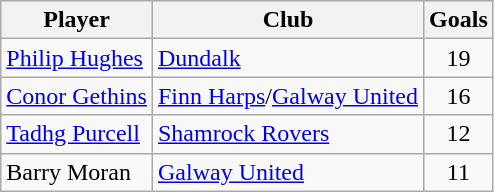<table class="wikitable sortable">
<tr align=center style="background:#efefef;">
<th>Player</th>
<th>Club</th>
<th>Goals</th>
</tr>
<tr align=left>
<td> <a href='#'>Philip Hughes</a></td>
<td><a href='#'>Dundalk</a></td>
<td align="center">19</td>
</tr>
<tr align=left>
<td> <a href='#'>Conor Gethins</a></td>
<td><a href='#'>Finn Harps</a>/<a href='#'>Galway United</a></td>
<td align="center">16</td>
</tr>
<tr align=left>
<td> <a href='#'>Tadhg Purcell</a></td>
<td><a href='#'>Shamrock Rovers</a></td>
<td align="center">12</td>
</tr>
<tr align=left>
<td> Barry Moran</td>
<td><a href='#'>Galway United</a></td>
<td align="center">11</td>
</tr>
</table>
